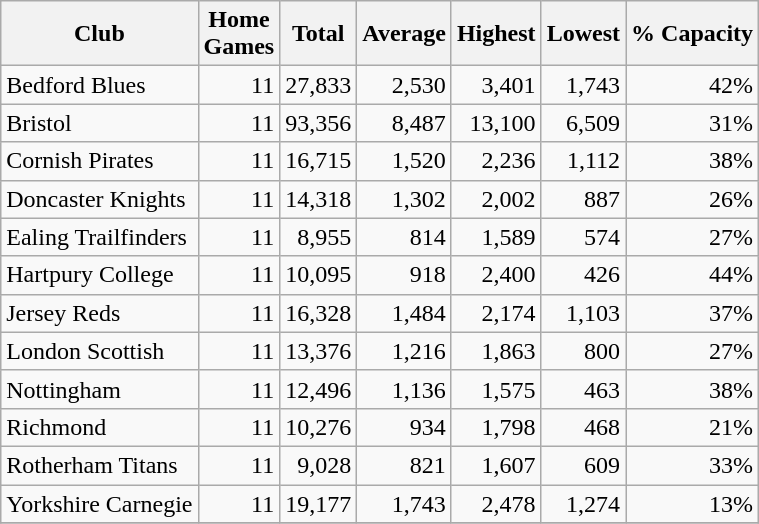<table class="wikitable sortable" style="text-align:right">
<tr>
<th>Club</th>
<th>Home<br>Games</th>
<th>Total</th>
<th>Average</th>
<th>Highest</th>
<th>Lowest</th>
<th>% Capacity</th>
</tr>
<tr>
<td style="text-align:left">Bedford Blues</td>
<td>11</td>
<td>27,833</td>
<td>2,530</td>
<td>3,401</td>
<td>1,743</td>
<td>42%</td>
</tr>
<tr>
<td style="text-align:left">Bristol</td>
<td>11</td>
<td>93,356</td>
<td>8,487</td>
<td>13,100</td>
<td>6,509</td>
<td>31%</td>
</tr>
<tr>
<td style="text-align:left">Cornish Pirates</td>
<td>11</td>
<td>16,715</td>
<td>1,520</td>
<td>2,236</td>
<td>1,112</td>
<td>38%</td>
</tr>
<tr>
<td style="text-align:left">Doncaster Knights</td>
<td>11</td>
<td>14,318</td>
<td>1,302</td>
<td>2,002</td>
<td>887</td>
<td>26%</td>
</tr>
<tr>
<td style="text-align:left">Ealing Trailfinders</td>
<td>11</td>
<td>8,955</td>
<td>814</td>
<td>1,589</td>
<td>574</td>
<td>27%</td>
</tr>
<tr>
<td style="text-align:left">Hartpury College</td>
<td>11</td>
<td>10,095</td>
<td>918</td>
<td>2,400</td>
<td>426</td>
<td>44%</td>
</tr>
<tr>
<td style="text-align:left">Jersey Reds</td>
<td>11</td>
<td>16,328</td>
<td>1,484</td>
<td>2,174</td>
<td>1,103</td>
<td>37%</td>
</tr>
<tr>
<td style="text-align:left">London Scottish</td>
<td>11</td>
<td>13,376</td>
<td>1,216</td>
<td>1,863</td>
<td>800</td>
<td>27%</td>
</tr>
<tr>
<td style="text-align:left">Nottingham</td>
<td>11</td>
<td>12,496</td>
<td>1,136</td>
<td>1,575</td>
<td>463</td>
<td>38%</td>
</tr>
<tr>
<td style="text-align:left">Richmond</td>
<td>11</td>
<td>10,276</td>
<td>934</td>
<td>1,798</td>
<td>468</td>
<td>21%</td>
</tr>
<tr>
<td style="text-align:left">Rotherham Titans</td>
<td>11</td>
<td>9,028</td>
<td>821</td>
<td>1,607</td>
<td>609</td>
<td>33%</td>
</tr>
<tr>
<td style="text-align:left">Yorkshire Carnegie</td>
<td>11</td>
<td>19,177</td>
<td>1,743</td>
<td>2,478</td>
<td>1,274</td>
<td>13%</td>
</tr>
<tr>
</tr>
</table>
